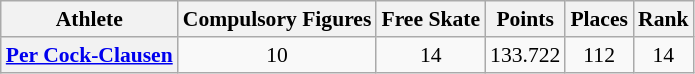<table class="wikitable plainrowheaders" border="1" style="font-size:90%">
<tr>
<th scope="col">Athlete</th>
<th scope="col">Compulsory Figures</th>
<th scope="col">Free Skate</th>
<th scope="col">Points</th>
<th scope="col">Places</th>
<th scope="col">Rank</th>
</tr>
<tr align=center>
<th scope="row" align=left><a href='#'>Per Cock-Clausen</a></th>
<td>10</td>
<td>14</td>
<td>133.722</td>
<td>112</td>
<td>14</td>
</tr>
</table>
